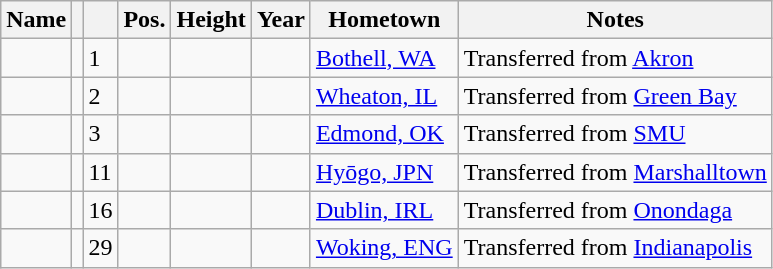<table class="wikitable sortable" border="1">
<tr>
<th>Name</th>
<th></th>
<th></th>
<th>Pos.</th>
<th>Height</th>
<th>Year</th>
<th>Hometown</th>
<th class="unsortable">Notes</th>
</tr>
<tr>
<td></td>
<td></td>
<td>1</td>
<td></td>
<td></td>
<td></td>
<td><a href='#'>Bothell, WA</a></td>
<td>Transferred from <a href='#'>Akron</a></td>
</tr>
<tr>
<td></td>
<td></td>
<td>2</td>
<td></td>
<td></td>
<td></td>
<td><a href='#'>Wheaton, IL</a></td>
<td>Transferred from <a href='#'>Green Bay</a></td>
</tr>
<tr>
<td></td>
<td></td>
<td>3</td>
<td></td>
<td></td>
<td> </td>
<td><a href='#'>Edmond, OK</a></td>
<td>Transferred from <a href='#'>SMU</a></td>
</tr>
<tr>
<td></td>
<td></td>
<td>11</td>
<td></td>
<td></td>
<td></td>
<td><a href='#'>Hyōgo, JPN</a></td>
<td>Transferred from <a href='#'>Marshalltown</a></td>
</tr>
<tr>
<td></td>
<td></td>
<td>16</td>
<td></td>
<td></td>
<td></td>
<td><a href='#'>Dublin, IRL</a></td>
<td>Transferred from <a href='#'>Onondaga</a></td>
</tr>
<tr>
<td></td>
<td></td>
<td>29</td>
<td></td>
<td></td>
<td></td>
<td><a href='#'>Woking, ENG</a></td>
<td>Transferred from <a href='#'>Indianapolis</a></td>
</tr>
</table>
